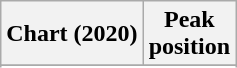<table class="wikitable plainrowheaders" style="text-align:center">
<tr>
<th>Chart (2020)</th>
<th>Peak<br>position</th>
</tr>
<tr>
</tr>
<tr>
</tr>
<tr>
</tr>
</table>
